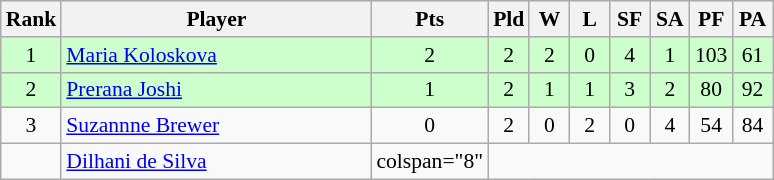<table class=wikitable style="text-align:center; font-size:90%">
<tr>
<th width="20">Rank</th>
<th width="200">Player</th>
<th width="20">Pts</th>
<th width="20">Pld</th>
<th width="20">W</th>
<th width="20">L</th>
<th width="20">SF</th>
<th width="20">SA</th>
<th width="20">PF</th>
<th width="20">PA</th>
</tr>
<tr bgcolor="#ccffcc">
<td>1</td>
<td style="text-align:left"> <a href='#'>Maria Koloskova</a></td>
<td>2</td>
<td>2</td>
<td>2</td>
<td>0</td>
<td>4</td>
<td>1</td>
<td>103</td>
<td>61</td>
</tr>
<tr bgcolor="#ccffcc">
<td>2</td>
<td style="text-align:left"> <a href='#'>Prerana Joshi</a></td>
<td>1</td>
<td>2</td>
<td>1</td>
<td>1</td>
<td>3</td>
<td>2</td>
<td>80</td>
<td>92</td>
</tr>
<tr>
<td>3</td>
<td style="text-align:left"> <a href='#'>Suzannne Brewer</a></td>
<td>0</td>
<td>2</td>
<td>0</td>
<td>2</td>
<td>0</td>
<td>4</td>
<td>54</td>
<td>84</td>
</tr>
<tr>
<td></td>
<td style="text-align:left"> <a href='#'>Dilhani de Silva</a></td>
<td>colspan="8" </td>
</tr>
</table>
